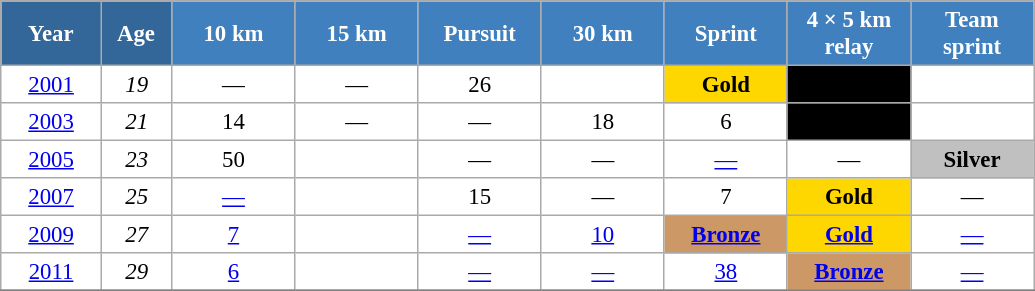<table class="wikitable" style="font-size:95%; text-align:center; border:grey solid 1px; border-collapse:collapse; background:#ffffff;">
<tr>
<th style="background-color:#369; color:white; width:60px;"> Year </th>
<th style="background-color:#369; color:white; width:40px;"> Age </th>
<th style="background-color:#4180be; color:white; width:75px;"> 10 km </th>
<th style="background-color:#4180be; color:white; width:75px;"> 15 km </th>
<th style="background-color:#4180be; color:white; width:75px;"> Pursuit </th>
<th style="background-color:#4180be; color:white; width:75px;"> 30 km </th>
<th style="background-color:#4180be; color:white; width:75px;"> Sprint </th>
<th style="background-color:#4180be; color:white; width:75px;"> 4 × 5 km <br> relay </th>
<th style="background-color:#4180be; color:white; width:75px;"> Team <br> sprint </th>
</tr>
<tr>
<td><a href='#'>2001</a></td>
<td><em>19</em></td>
<td>—</td>
<td>—</td>
<td>26</td>
<td></td>
<td style="background:gold;"><strong>Gold</strong></td>
<td style="background:#000000; color:white"></td>
<td></td>
</tr>
<tr>
<td><a href='#'>2003</a></td>
<td><em>21</em></td>
<td>14</td>
<td>—</td>
<td>—</td>
<td>18</td>
<td>6</td>
<td style="background:#000000; color:white"></td>
<td></td>
</tr>
<tr>
<td><a href='#'>2005</a></td>
<td><em>23</em></td>
<td>50</td>
<td></td>
<td>—</td>
<td>—</td>
<td><a href='#'>—</a></td>
<td>—</td>
<td style="background:silver;"><strong>Silver</strong></td>
</tr>
<tr>
<td><a href='#'>2007</a></td>
<td><em>25</em></td>
<td><a href='#'>—</a></td>
<td></td>
<td>15</td>
<td>—</td>
<td>7</td>
<td style="background:gold;"><strong>Gold</strong></td>
<td>—</td>
</tr>
<tr>
<td><a href='#'>2009</a></td>
<td><em>27</em></td>
<td><a href='#'>7</a></td>
<td></td>
<td><a href='#'>—</a></td>
<td><a href='#'>10</a></td>
<td bgcolor="cc9966"><a href='#'><strong>Bronze</strong></a></td>
<td style="background:gold;"><a href='#'><strong>Gold</strong></a></td>
<td><a href='#'>—</a></td>
</tr>
<tr>
<td><a href='#'>2011</a></td>
<td><em>29</em></td>
<td><a href='#'>6</a></td>
<td></td>
<td><a href='#'>—</a></td>
<td><a href='#'>—</a></td>
<td><a href='#'>38</a></td>
<td bgcolor="cc9966"><a href='#'><strong>Bronze</strong></a></td>
<td><a href='#'>—</a></td>
</tr>
<tr>
</tr>
</table>
